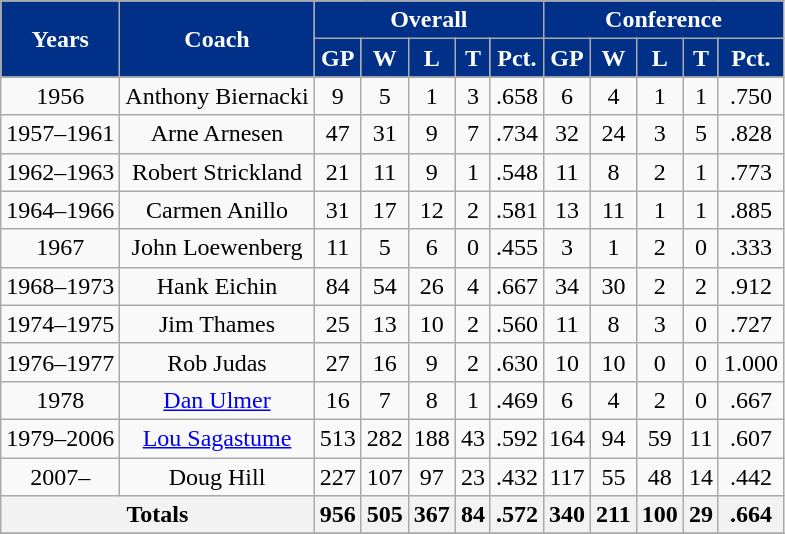<table class="wikitable" style="text-align:center">
<tr>
<th style="background:#003087; color:White;" rowspan="2">Years</th>
<th style="background:#003087; color:White;" rowspan="2">Coach</th>
<th style="background:#003087; color:White;" colspan="5">Overall</th>
<th style="background:#003087; color:White;" colspan="5">Conference</th>
</tr>
<tr>
<th style="background:#003087; color:White;">GP</th>
<th style="background:#003087; color:White;">W</th>
<th style="background:#003087; color:White;">L</th>
<th style="background:#003087; color:White;">T</th>
<th style="background:#003087; color:White;">Pct.</th>
<th style="background:#003087; color:White;">GP</th>
<th style="background:#003087; color:White;">W</th>
<th style="background:#003087; color:White;">L</th>
<th style="background:#003087; color:White;">T</th>
<th style="background:#003087; color:White;">Pct.</th>
</tr>
<tr>
<td>1956</td>
<td>Anthony Biernacki</td>
<td>9</td>
<td>5</td>
<td>1</td>
<td>3</td>
<td>.658</td>
<td>6</td>
<td>4</td>
<td>1</td>
<td>1</td>
<td>.750</td>
</tr>
<tr>
<td>1957–1961</td>
<td>Arne Arnesen</td>
<td>47</td>
<td>31</td>
<td>9</td>
<td>7</td>
<td>.734</td>
<td>32</td>
<td>24</td>
<td>3</td>
<td>5</td>
<td>.828</td>
</tr>
<tr>
<td>1962–1963</td>
<td>Robert Strickland</td>
<td>21</td>
<td>11</td>
<td>9</td>
<td>1</td>
<td>.548</td>
<td>11</td>
<td>8</td>
<td>2</td>
<td>1</td>
<td>.773</td>
</tr>
<tr>
<td>1964–1966</td>
<td>Carmen Anillo</td>
<td>31</td>
<td>17</td>
<td>12</td>
<td>2</td>
<td>.581</td>
<td>13</td>
<td>11</td>
<td>1</td>
<td>1</td>
<td>.885</td>
</tr>
<tr>
<td>1967</td>
<td>John Loewenberg</td>
<td>11</td>
<td>5</td>
<td>6</td>
<td>0</td>
<td>.455</td>
<td>3</td>
<td>1</td>
<td>2</td>
<td>0</td>
<td>.333</td>
</tr>
<tr>
<td>1968–1973</td>
<td>Hank Eichin</td>
<td>84</td>
<td>54</td>
<td>26</td>
<td>4</td>
<td>.667</td>
<td>34</td>
<td>30</td>
<td>2</td>
<td>2</td>
<td>.912</td>
</tr>
<tr>
<td>1974–1975</td>
<td>Jim Thames</td>
<td>25</td>
<td>13</td>
<td>10</td>
<td>2</td>
<td>.560</td>
<td>11</td>
<td>8</td>
<td>3</td>
<td>0</td>
<td>.727</td>
</tr>
<tr>
<td>1976–1977</td>
<td>Rob Judas</td>
<td>27</td>
<td>16</td>
<td>9</td>
<td>2</td>
<td>.630</td>
<td>10</td>
<td>10</td>
<td>0</td>
<td>0</td>
<td>1.000</td>
</tr>
<tr>
<td>1978</td>
<td><a href='#'>Dan Ulmer</a></td>
<td>16</td>
<td>7</td>
<td>8</td>
<td>1</td>
<td>.469</td>
<td>6</td>
<td>4</td>
<td>2</td>
<td>0</td>
<td>.667</td>
</tr>
<tr>
<td>1979–2006</td>
<td><a href='#'>Lou Sagastume</a></td>
<td>513</td>
<td>282</td>
<td>188</td>
<td>43</td>
<td>.592</td>
<td>164</td>
<td>94</td>
<td>59</td>
<td>11</td>
<td>.607</td>
</tr>
<tr>
<td>2007–</td>
<td>Doug Hill</td>
<td>227</td>
<td>107</td>
<td>97</td>
<td>23</td>
<td>.432</td>
<td>117</td>
<td>55</td>
<td>48</td>
<td>14</td>
<td>.442</td>
</tr>
<tr>
<th colspan="2">Totals</th>
<th>956</th>
<th>505</th>
<th>367</th>
<th>84</th>
<th>.572</th>
<th>340</th>
<th>211</th>
<th>100</th>
<th>29</th>
<th>.664</th>
</tr>
<tr>
</tr>
</table>
